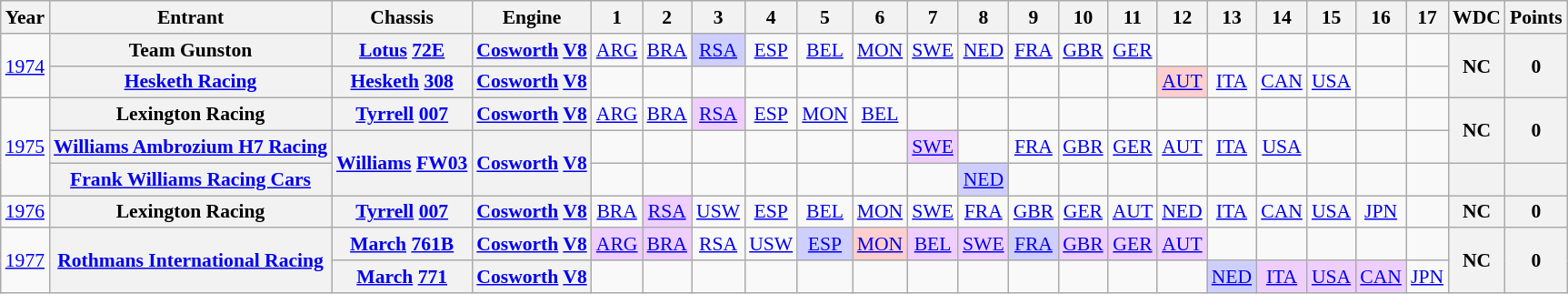<table class="wikitable" style="text-align:center; font-size:90%">
<tr>
<th>Year</th>
<th>Entrant</th>
<th>Chassis</th>
<th>Engine</th>
<th>1</th>
<th>2</th>
<th>3</th>
<th>4</th>
<th>5</th>
<th>6</th>
<th>7</th>
<th>8</th>
<th>9</th>
<th>10</th>
<th>11</th>
<th>12</th>
<th>13</th>
<th>14</th>
<th>15</th>
<th>16</th>
<th>17</th>
<th>WDC</th>
<th>Points</th>
</tr>
<tr>
<td rowspan=2><a href='#'>1974</a></td>
<th>Team Gunston</th>
<th><a href='#'>Lotus</a> <a href='#'>72E</a></th>
<th><a href='#'>Cosworth</a> <a href='#'>V8</a></th>
<td><a href='#'>ARG</a></td>
<td><a href='#'>BRA</a></td>
<td style="background:#CFCFFF;"><a href='#'>RSA</a><br></td>
<td><a href='#'>ESP</a></td>
<td><a href='#'>BEL</a></td>
<td><a href='#'>MON</a></td>
<td><a href='#'>SWE</a></td>
<td><a href='#'>NED</a></td>
<td><a href='#'>FRA</a></td>
<td><a href='#'>GBR</a></td>
<td><a href='#'>GER</a></td>
<td></td>
<td></td>
<td></td>
<td></td>
<td></td>
<td></td>
<th rowspan=2>NC</th>
<th rowspan=2>0</th>
</tr>
<tr>
<th><a href='#'>Hesketh Racing</a></th>
<th><a href='#'>Hesketh</a> <a href='#'>308</a></th>
<th><a href='#'>Cosworth</a> <a href='#'>V8</a></th>
<td></td>
<td></td>
<td></td>
<td></td>
<td></td>
<td></td>
<td></td>
<td></td>
<td></td>
<td></td>
<td></td>
<td style="background:#FFCFCF;"><a href='#'>AUT</a><br></td>
<td><a href='#'>ITA</a></td>
<td><a href='#'>CAN</a></td>
<td><a href='#'>USA</a></td>
<td></td>
<td></td>
</tr>
<tr>
<td rowspan="3"><a href='#'>1975</a></td>
<th>Lexington Racing</th>
<th><a href='#'>Tyrrell</a> <a href='#'>007</a></th>
<th><a href='#'>Cosworth</a> <a href='#'>V8</a></th>
<td><a href='#'>ARG</a></td>
<td><a href='#'>BRA</a></td>
<td style="background:#EFCFFF;"><a href='#'>RSA</a><br></td>
<td><a href='#'>ESP</a></td>
<td><a href='#'>MON</a></td>
<td><a href='#'>BEL</a></td>
<td></td>
<td></td>
<td></td>
<td></td>
<td></td>
<td></td>
<td></td>
<td></td>
<td></td>
<td></td>
<td></td>
<th rowspan=2>NC</th>
<th rowspan=2>0</th>
</tr>
<tr>
<th><a href='#'>Williams Ambrozium H7 Racing</a></th>
<th rowspan="2"><a href='#'>Williams</a> <a href='#'>FW03</a></th>
<th rowspan="2"><a href='#'>Cosworth</a> <a href='#'>V8</a></th>
<td></td>
<td></td>
<td></td>
<td></td>
<td></td>
<td></td>
<td style="background:#EFCFFF;"><a href='#'>SWE</a><br></td>
<td></td>
<td><a href='#'>FRA</a></td>
<td><a href='#'>GBR</a></td>
<td><a href='#'>GER</a></td>
<td><a href='#'>AUT</a></td>
<td><a href='#'>ITA</a></td>
<td><a href='#'>USA</a></td>
<td></td>
<td></td>
<td></td>
</tr>
<tr>
<th><a href='#'>Frank Williams Racing Cars</a></th>
<td></td>
<td></td>
<td></td>
<td></td>
<td></td>
<td></td>
<td></td>
<td style="background:#CFCFFF;"><a href='#'>NED</a><br></td>
<td></td>
<td></td>
<td></td>
<td></td>
<td></td>
<td></td>
<td></td>
<td></td>
<td></td>
<th></th>
<th></th>
</tr>
<tr>
<td><a href='#'>1976</a></td>
<th>Lexington Racing</th>
<th><a href='#'>Tyrrell</a> <a href='#'>007</a></th>
<th><a href='#'>Cosworth</a> <a href='#'>V8</a></th>
<td><a href='#'>BRA</a></td>
<td style="background:#EFCFFF;"><a href='#'>RSA</a><br></td>
<td><a href='#'>USW</a></td>
<td><a href='#'>ESP</a></td>
<td><a href='#'>BEL</a></td>
<td><a href='#'>MON</a></td>
<td><a href='#'>SWE</a></td>
<td><a href='#'>FRA</a></td>
<td><a href='#'>GBR</a></td>
<td><a href='#'>GER</a></td>
<td><a href='#'>AUT</a></td>
<td><a href='#'>NED</a></td>
<td><a href='#'>ITA</a></td>
<td><a href='#'>CAN</a></td>
<td><a href='#'>USA</a></td>
<td><a href='#'>JPN</a></td>
<td></td>
<th>NC</th>
<th>0</th>
</tr>
<tr>
<td rowspan=2><a href='#'>1977</a></td>
<th rowspan=2><a href='#'>Rothmans International Racing</a></th>
<th><a href='#'>March</a> <a href='#'>761B</a></th>
<th><a href='#'>Cosworth</a> <a href='#'>V8</a></th>
<td style="background:#EFCFFF;"><a href='#'>ARG</a><br></td>
<td style="background:#EFCFFF;"><a href='#'>BRA</a><br></td>
<td><a href='#'>RSA</a></td>
<td><a href='#'>USW</a></td>
<td style="background:#CFCFFF;"><a href='#'>ESP</a><br></td>
<td style="background:#FFCFCF;"><a href='#'>MON</a><br></td>
<td style="background:#EFCFFF;"><a href='#'>BEL</a><br></td>
<td style="background:#EFCFFF;"><a href='#'>SWE</a><br></td>
<td style="background:#CFCFFF;"><a href='#'>FRA</a><br></td>
<td style="background:#EFCFFF;"><a href='#'>GBR</a><br></td>
<td style="background:#EFCFFF;"><a href='#'>GER</a><br></td>
<td style="background:#EFCFFF;"><a href='#'>AUT</a><br></td>
<td></td>
<td></td>
<td></td>
<td></td>
<td></td>
<th rowspan=2>NC</th>
<th rowspan=2>0</th>
</tr>
<tr>
<th><a href='#'>March</a> <a href='#'>771</a></th>
<th><a href='#'>Cosworth</a> <a href='#'>V8</a></th>
<td></td>
<td></td>
<td></td>
<td></td>
<td></td>
<td></td>
<td></td>
<td></td>
<td></td>
<td></td>
<td></td>
<td></td>
<td style="background:#CFCFFF;"><a href='#'>NED</a><br></td>
<td style="background:#EFCFFF;"><a href='#'>ITA</a><br></td>
<td style="background:#EFCFFF;"><a href='#'>USA</a><br></td>
<td style="background:#EFCFFF;"><a href='#'>CAN</a><br></td>
<td><a href='#'>JPN</a></td>
</tr>
</table>
